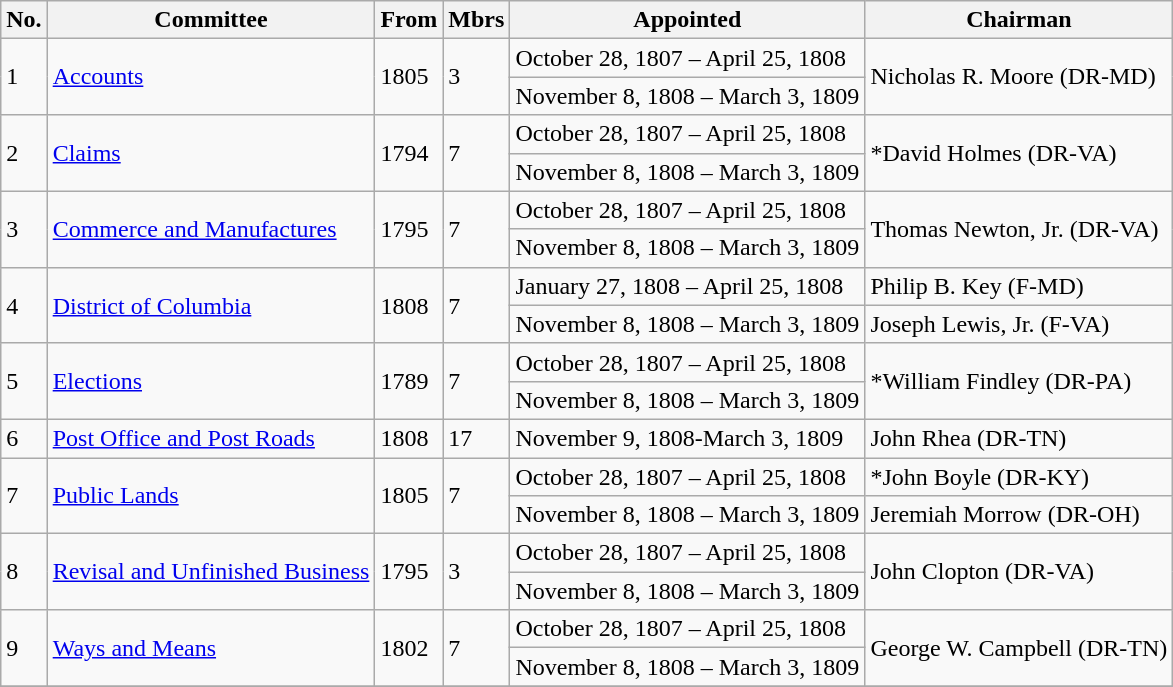<table class="wikitable">
<tr valign=bottom>
<th>No.</th>
<th>Committee</th>
<th>From</th>
<th>Mbrs</th>
<th>Appointed</th>
<th>Chairman</th>
</tr>
<tr>
<td rowspan=2>1</td>
<td rowspan=2><a href='#'>Accounts</a></td>
<td rowspan=2>1805</td>
<td rowspan=2>3</td>
<td>October 28, 1807 – April 25, 1808</td>
<td rowspan=2>Nicholas R. Moore (DR-MD)</td>
</tr>
<tr>
<td>November 8, 1808 – March 3, 1809</td>
</tr>
<tr>
<td rowspan=2>2</td>
<td rowspan=2><a href='#'>Claims</a></td>
<td rowspan=2>1794</td>
<td rowspan=2>7</td>
<td>October 28, 1807 – April 25, 1808</td>
<td rowspan=2>*David Holmes (DR-VA)</td>
</tr>
<tr>
<td>November 8, 1808 – March 3, 1809</td>
</tr>
<tr>
<td rowspan=2>3</td>
<td rowspan=2><a href='#'>Commerce and Manufactures</a></td>
<td rowspan=2>1795</td>
<td rowspan=2>7</td>
<td>October 28, 1807 – April 25, 1808</td>
<td rowspan=2>Thomas Newton, Jr. (DR-VA)</td>
</tr>
<tr>
<td>November 8, 1808 – March 3, 1809</td>
</tr>
<tr>
<td rowspan=2>4</td>
<td rowspan=2><a href='#'>District of Columbia</a></td>
<td rowspan=2>1808</td>
<td rowspan=2>7</td>
<td>January 27, 1808 – April 25, 1808</td>
<td>Philip B. Key (F-MD)</td>
</tr>
<tr>
<td>November 8, 1808 – March 3, 1809</td>
<td>Joseph Lewis, Jr. (F-VA)</td>
</tr>
<tr>
<td rowspan=2>5</td>
<td rowspan=2><a href='#'>Elections</a></td>
<td rowspan=2>1789</td>
<td rowspan=2>7</td>
<td>October 28, 1807 – April 25, 1808</td>
<td rowspan=2>*William Findley (DR-PA)</td>
</tr>
<tr>
<td>November 8, 1808 – March 3, 1809</td>
</tr>
<tr>
<td>6</td>
<td><a href='#'>Post Office and Post Roads</a></td>
<td>1808</td>
<td>17</td>
<td>November 9, 1808-March 3, 1809</td>
<td>John Rhea (DR-TN)</td>
</tr>
<tr>
<td rowspan=2>7</td>
<td rowspan=2><a href='#'>Public Lands</a></td>
<td rowspan=2>1805</td>
<td rowspan=2>7</td>
<td>October 28, 1807 – April 25, 1808</td>
<td>*John Boyle (DR-KY)</td>
</tr>
<tr>
<td>November 8, 1808 – March 3, 1809</td>
<td>Jeremiah Morrow (DR-OH)</td>
</tr>
<tr>
<td rowspan=2>8</td>
<td rowspan=2><a href='#'>Revisal and Unfinished Business</a></td>
<td rowspan=2>1795</td>
<td rowspan=2>3</td>
<td>October 28, 1807 – April 25, 1808</td>
<td rowspan=2>John Clopton (DR-VA)</td>
</tr>
<tr>
<td>November 8, 1808 – March 3, 1809</td>
</tr>
<tr>
<td rowspan=2>9</td>
<td rowspan=2><a href='#'>Ways and Means</a></td>
<td rowspan=2>1802</td>
<td rowspan=2>7</td>
<td>October 28, 1807 – April 25, 1808</td>
<td rowspan=2>George W. Campbell (DR-TN)</td>
</tr>
<tr>
<td>November 8, 1808 – March 3, 1809</td>
</tr>
<tr>
</tr>
</table>
